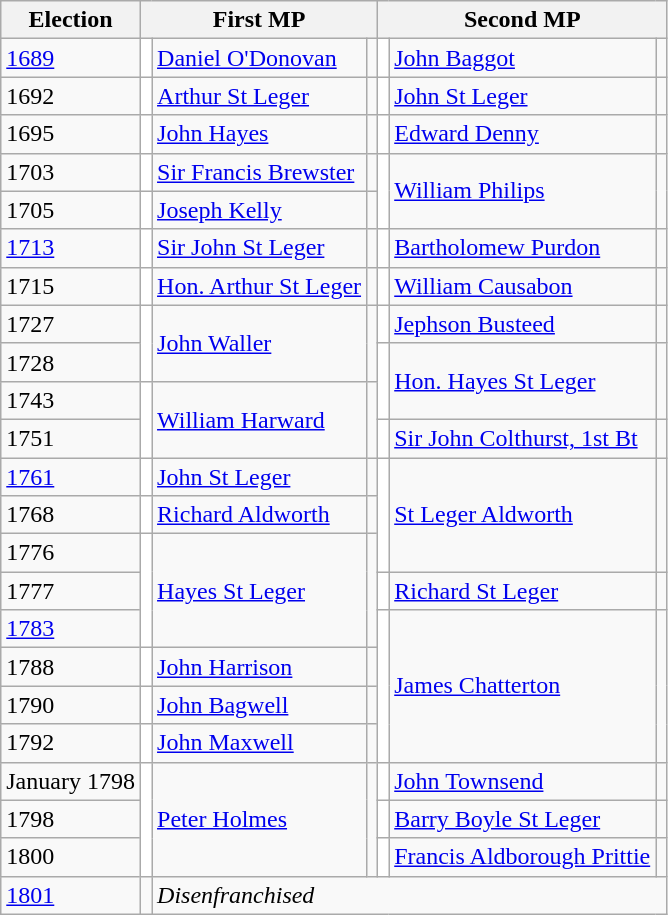<table class="wikitable">
<tr>
<th>Election</th>
<th colspan=3>First MP</th>
<th colspan=3>Second MP</th>
</tr>
<tr>
<td><a href='#'>1689</a></td>
<td style="background-color: white"></td>
<td><a href='#'>Daniel O'Donovan</a></td>
<td></td>
<td style="background-color: white"></td>
<td><a href='#'>John Baggot</a></td>
<td></td>
</tr>
<tr>
<td>1692</td>
<td style="background-color: white"></td>
<td><a href='#'>Arthur St Leger</a></td>
<td></td>
<td style="background-color: white"></td>
<td><a href='#'>John St Leger</a></td>
<td></td>
</tr>
<tr>
<td>1695</td>
<td style="background-color: white"></td>
<td><a href='#'>John Hayes</a></td>
<td></td>
<td style="background-color: white"></td>
<td><a href='#'>Edward Denny</a></td>
<td></td>
</tr>
<tr>
<td>1703</td>
<td style="background-color: white"></td>
<td><a href='#'>Sir Francis Brewster</a></td>
<td></td>
<td rowspan="2" style="background-color: white"></td>
<td rowspan="2"><a href='#'>William Philips</a></td>
<td rowspan="2"></td>
</tr>
<tr>
<td>1705</td>
<td style="background-color: white"></td>
<td><a href='#'>Joseph Kelly</a></td>
<td></td>
</tr>
<tr>
<td><a href='#'>1713</a></td>
<td style="background-color: white"></td>
<td><a href='#'>Sir John St Leger</a></td>
<td></td>
<td style="background-color: white"></td>
<td><a href='#'>Bartholomew Purdon</a></td>
<td></td>
</tr>
<tr>
<td>1715</td>
<td style="background-color: white"></td>
<td><a href='#'>Hon. Arthur St Leger</a></td>
<td></td>
<td style="background-color: white"></td>
<td><a href='#'>William Causabon</a></td>
<td></td>
</tr>
<tr>
<td>1727</td>
<td rowspan="2" style="background-color: white"></td>
<td rowspan="2"><a href='#'>John Waller</a></td>
<td rowspan="2"></td>
<td style="background-color: white"></td>
<td><a href='#'>Jephson Busteed</a></td>
<td></td>
</tr>
<tr>
<td>1728</td>
<td rowspan="2" style="background-color: white"></td>
<td rowspan="2"><a href='#'>Hon. Hayes St Leger</a></td>
<td rowspan="2"></td>
</tr>
<tr>
<td>1743</td>
<td rowspan="2" style="background-color: white"></td>
<td rowspan="2"><a href='#'>William Harward</a></td>
<td rowspan="2"></td>
</tr>
<tr>
<td>1751</td>
<td style="background-color: white"></td>
<td><a href='#'>Sir John Colthurst, 1st Bt</a></td>
<td></td>
</tr>
<tr>
<td><a href='#'>1761</a></td>
<td style="background-color: white"></td>
<td><a href='#'>John St Leger</a></td>
<td></td>
<td rowspan="3" style="background-color: white"></td>
<td rowspan="3"><a href='#'>St Leger Aldworth</a></td>
<td rowspan="3"></td>
</tr>
<tr>
<td>1768</td>
<td style="background-color: white"></td>
<td><a href='#'>Richard Aldworth</a></td>
<td></td>
</tr>
<tr>
<td>1776</td>
<td rowspan="3" style="background-color: white"></td>
<td rowspan="3"><a href='#'>Hayes St Leger</a></td>
<td rowspan="3"></td>
</tr>
<tr>
<td>1777</td>
<td style="background-color: white"></td>
<td><a href='#'>Richard St Leger</a></td>
<td></td>
</tr>
<tr>
<td><a href='#'>1783</a></td>
<td rowspan="4" style="background-color: white"></td>
<td rowspan="4"><a href='#'>James Chatterton</a></td>
<td rowspan="4"></td>
</tr>
<tr>
<td>1788</td>
<td style="background-color: white"></td>
<td><a href='#'>John Harrison</a></td>
<td></td>
</tr>
<tr>
<td>1790</td>
<td style="background-color: white"></td>
<td><a href='#'>John Bagwell</a></td>
<td></td>
</tr>
<tr>
<td>1792</td>
<td style="background-color: white"></td>
<td><a href='#'>John Maxwell</a></td>
<td></td>
</tr>
<tr>
<td>January 1798</td>
<td rowspan="3" style="background-color: white"></td>
<td rowspan="3"><a href='#'>Peter Holmes</a></td>
<td rowspan="3"></td>
<td style="background-color: white"></td>
<td><a href='#'>John Townsend</a></td>
<td></td>
</tr>
<tr>
<td>1798</td>
<td style="background-color: white"></td>
<td><a href='#'>Barry Boyle St Leger</a></td>
<td></td>
</tr>
<tr>
<td>1800</td>
<td style="background-color: white"></td>
<td><a href='#'>Francis Aldborough Prittie</a></td>
<td></td>
</tr>
<tr>
<td><a href='#'>1801</a></td>
<td></td>
<td colspan="5"><em>Disenfranchised</em></td>
</tr>
</table>
